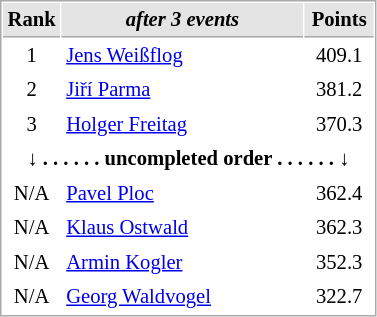<table cellspacing="1" cellpadding="3" style="border:1px solid #AAAAAA;font-size:86%">
<tr bgcolor="#E4E4E4">
<th style="border-bottom:1px solid #AAAAAA" width=10>Rank</th>
<th style="border-bottom:1px solid #AAAAAA" width=155><em>after 3 events</em></th>
<th style="border-bottom:1px solid #AAAAAA" width=40>Points</th>
</tr>
<tr>
<td align=center>1</td>
<td> <a href='#'>Jens Weißflog</a></td>
<td align=center>409.1</td>
</tr>
<tr>
<td align=center>2</td>
<td> <a href='#'>Jiří Parma</a></td>
<td align=center>381.2</td>
</tr>
<tr>
<td align=center>3</td>
<td> <a href='#'>Holger Freitag</a></td>
<td align=center>370.3</td>
</tr>
<tr>
<td colspan=3 align=center><strong>↓ . . . . . . uncompleted order . . . . . . ↓</strong></td>
</tr>
<tr>
<td align=center>N/A</td>
<td> <a href='#'>Pavel Ploc</a></td>
<td align=center>362.4</td>
</tr>
<tr>
<td align=center>N/A</td>
<td> <a href='#'>Klaus Ostwald</a></td>
<td align=center>362.3</td>
</tr>
<tr>
<td align=center>N/A</td>
<td> <a href='#'>Armin Kogler</a></td>
<td align=center>352.3</td>
</tr>
<tr>
<td align=center>N/A</td>
<td> <a href='#'>Georg Waldvogel</a></td>
<td align=center>322.7</td>
</tr>
</table>
